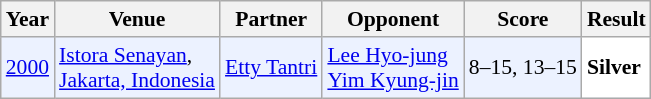<table class="sortable wikitable" style="font-size: 90%;">
<tr>
<th>Year</th>
<th>Venue</th>
<th>Partner</th>
<th>Opponent</th>
<th>Score</th>
<th>Result</th>
</tr>
<tr style="background:#ECF2FF">
<td align="center"><a href='#'>2000</a></td>
<td align="left"><a href='#'>Istora Senayan</a>,<br><a href='#'>Jakarta, Indonesia</a></td>
<td align="left"> <a href='#'>Etty Tantri</a></td>
<td align="left"> <a href='#'>Lee Hyo-jung</a> <br>  <a href='#'>Yim Kyung-jin</a></td>
<td align="left">8–15, 13–15</td>
<td style="text-align:left; background:white"> <strong>Silver</strong></td>
</tr>
</table>
